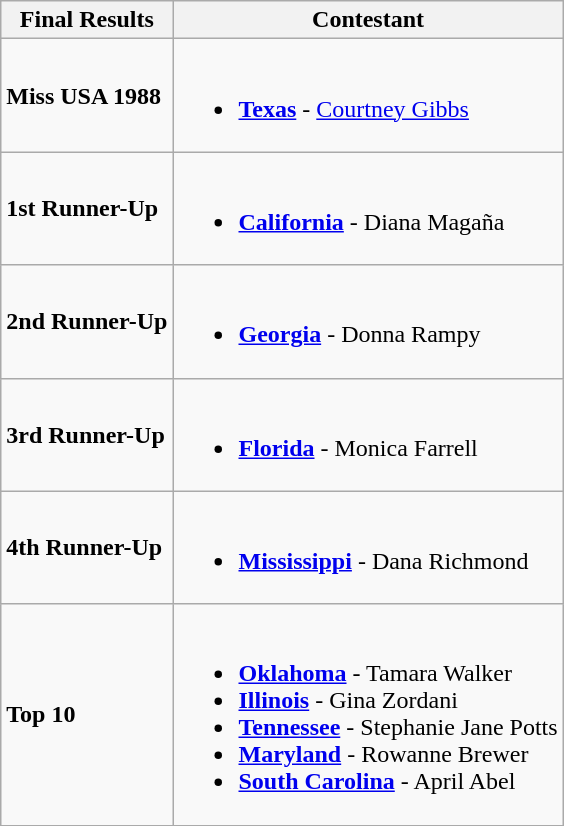<table class="wikitable">
<tr>
<th>Final Results</th>
<th>Contestant</th>
</tr>
<tr>
<td><strong>Miss USA 1988</strong></td>
<td><br><ul><li><strong> <a href='#'>Texas</a></strong> - <a href='#'>Courtney Gibbs</a></li></ul></td>
</tr>
<tr>
<td><strong>1st Runner-Up</strong></td>
<td><br><ul><li><strong> <a href='#'>California</a></strong> - Diana Magaña</li></ul></td>
</tr>
<tr>
<td><strong>2nd Runner-Up</strong></td>
<td><br><ul><li><strong> <a href='#'>Georgia</a></strong> - Donna Rampy</li></ul></td>
</tr>
<tr>
<td><strong>3rd Runner-Up</strong></td>
<td><br><ul><li><strong> <a href='#'>Florida</a></strong> - Monica Farrell</li></ul></td>
</tr>
<tr>
<td><strong>4th Runner-Up</strong></td>
<td><br><ul><li><strong> <a href='#'>Mississippi</a></strong> - Dana Richmond</li></ul></td>
</tr>
<tr>
<td><strong>Top 10</strong></td>
<td><br><ul><li><strong> <a href='#'>Oklahoma</a></strong> - Tamara Walker</li><li><strong> <a href='#'>Illinois</a></strong> - Gina Zordani</li><li><strong> <a href='#'>Tennessee</a></strong> - Stephanie Jane Potts</li><li><strong> <a href='#'>Maryland</a></strong> - Rowanne Brewer</li><li><strong> <a href='#'>South Carolina</a></strong> - April Abel</li></ul></td>
</tr>
</table>
